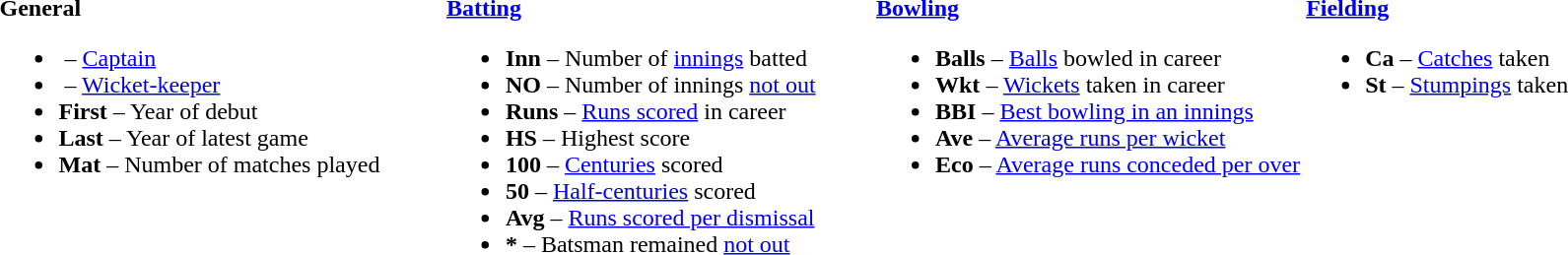<table>
<tr>
<td valign="top" style="width:26%"><br><strong>General</strong><ul><li> – <a href='#'>Captain</a></li><li> – <a href='#'>Wicket-keeper</a></li><li><strong>First</strong> – Year of debut</li><li><strong>Last</strong> – Year of latest game</li><li><strong>Mat</strong> – Number of matches played</li></ul></td>
<td valign="top" style="width:25%"><br><strong><a href='#'>Batting</a></strong><ul><li><strong>Inn</strong> – Number of <a href='#'>innings</a> batted</li><li><strong>NO</strong> – Number of innings <a href='#'>not out</a></li><li><strong>Runs</strong> – <a href='#'>Runs scored</a> in career</li><li><strong>HS</strong> – Highest score</li><li><strong>100</strong> – <a href='#'>Centuries</a> scored</li><li><strong>50</strong> – <a href='#'>Half-centuries</a> scored</li><li><strong>Avg</strong> – <a href='#'>Runs scored per dismissal</a></li><li><strong>*</strong> – Batsman remained <a href='#'>not out</a></li></ul></td>
<td valign="top" style="width:25%"><br><strong><a href='#'>Bowling</a></strong><ul><li><strong>Balls</strong> – <a href='#'>Balls</a> bowled in career</li><li><strong>Wkt</strong> – <a href='#'>Wickets</a> taken in career</li><li><strong>BBI</strong> – <a href='#'>Best bowling in an innings</a></li><li><strong>Ave</strong> – <a href='#'>Average runs per wicket</a></li><li><strong>Eco</strong> – <a href='#'>Average runs conceded per over</a></li></ul></td>
<td valign="top" style="width:24%"><br><strong><a href='#'>Fielding</a></strong><ul><li><strong>Ca</strong> – <a href='#'>Catches</a> taken</li><li><strong>St</strong> – <a href='#'>Stumpings</a> taken</li></ul></td>
</tr>
</table>
